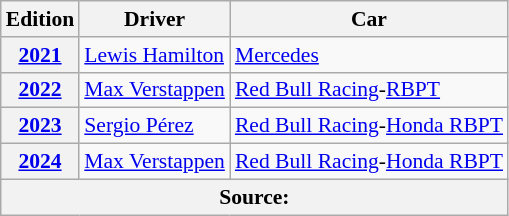<table Class = "wikitable" style = "font-size: 90%;">
<tr>
<th>Edition</th>
<th>Driver</th>
<th>Car</th>
</tr>
<tr>
<th><a href='#'>2021</a></th>
<td> <a href='#'>Lewis Hamilton</a></td>
<td><a href='#'>Mercedes</a></td>
</tr>
<tr>
<th><a href='#'>2022</a></th>
<td> <a href='#'>Max Verstappen</a></td>
<td><a href='#'>Red Bull Racing</a>-<a href='#'>RBPT</a></td>
</tr>
<tr>
<th><a href='#'>2023</a></th>
<td> <a href='#'>Sergio Pérez</a></td>
<td><a href='#'>Red Bull Racing</a>-<a href='#'>Honda RBPT</a></td>
</tr>
<tr>
<th><a href='#'>2024</a></th>
<td> <a href='#'>Max Verstappen</a></td>
<td><a href='#'>Red Bull Racing</a>-<a href='#'>Honda RBPT</a></td>
</tr>
<tr>
<th colspan=4>Source:</th>
</tr>
</table>
